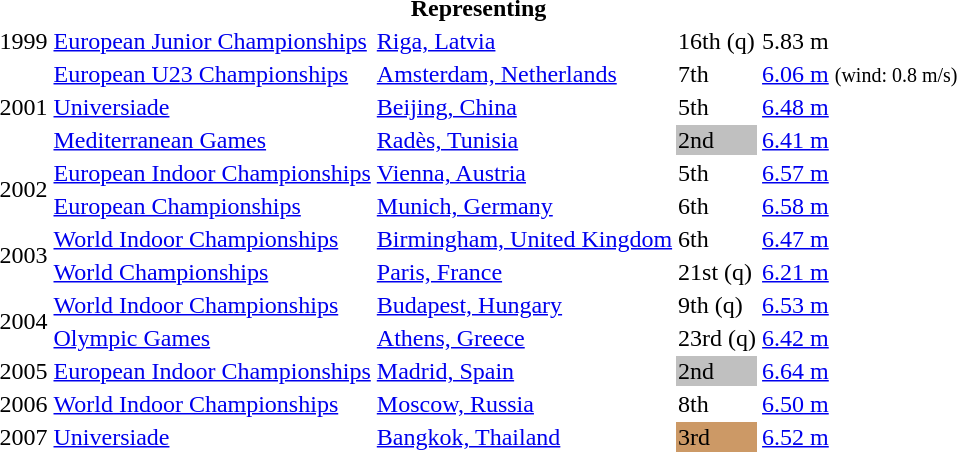<table>
<tr>
<th colspan="5">Representing </th>
</tr>
<tr>
<td>1999</td>
<td><a href='#'>European Junior Championships</a></td>
<td><a href='#'>Riga, Latvia</a></td>
<td>16th (q)</td>
<td>5.83 m</td>
</tr>
<tr>
<td rowspan=3>2001</td>
<td><a href='#'>European U23 Championships</a></td>
<td><a href='#'>Amsterdam, Netherlands</a></td>
<td>7th</td>
<td><a href='#'>6.06 m</a> <small>(wind: 0.8 m/s)</small></td>
</tr>
<tr>
<td><a href='#'>Universiade</a></td>
<td><a href='#'>Beijing, China</a></td>
<td>5th</td>
<td><a href='#'>6.48 m</a></td>
</tr>
<tr>
<td><a href='#'>Mediterranean Games</a></td>
<td><a href='#'>Radès, Tunisia</a></td>
<td bgcolor="silver">2nd</td>
<td><a href='#'>6.41 m</a></td>
</tr>
<tr>
<td rowspan=2>2002</td>
<td><a href='#'>European Indoor Championships</a></td>
<td><a href='#'>Vienna, Austria</a></td>
<td>5th</td>
<td><a href='#'>6.57 m</a></td>
</tr>
<tr>
<td><a href='#'>European Championships</a></td>
<td><a href='#'>Munich, Germany</a></td>
<td>6th</td>
<td><a href='#'>6.58 m</a></td>
</tr>
<tr>
<td rowspan=2>2003</td>
<td><a href='#'>World Indoor Championships</a></td>
<td><a href='#'>Birmingham, United Kingdom</a></td>
<td>6th</td>
<td><a href='#'>6.47 m</a></td>
</tr>
<tr>
<td><a href='#'>World Championships</a></td>
<td><a href='#'>Paris, France</a></td>
<td>21st (q)</td>
<td><a href='#'>6.21 m</a></td>
</tr>
<tr>
<td rowspan=2>2004</td>
<td><a href='#'>World Indoor Championships</a></td>
<td><a href='#'>Budapest, Hungary</a></td>
<td>9th (q)</td>
<td><a href='#'>6.53 m</a></td>
</tr>
<tr>
<td><a href='#'>Olympic Games</a></td>
<td><a href='#'>Athens, Greece</a></td>
<td>23rd (q)</td>
<td><a href='#'>6.42 m</a></td>
</tr>
<tr>
<td>2005</td>
<td><a href='#'>European Indoor Championships</a></td>
<td><a href='#'>Madrid, Spain</a></td>
<td bgcolor="silver">2nd</td>
<td><a href='#'>6.64 m</a></td>
</tr>
<tr>
<td>2006</td>
<td><a href='#'>World Indoor Championships</a></td>
<td><a href='#'>Moscow, Russia</a></td>
<td>8th</td>
<td><a href='#'>6.50 m</a></td>
</tr>
<tr>
<td>2007</td>
<td><a href='#'>Universiade</a></td>
<td><a href='#'>Bangkok, Thailand</a></td>
<td bgcolor=cc9966>3rd</td>
<td><a href='#'>6.52 m</a></td>
</tr>
</table>
